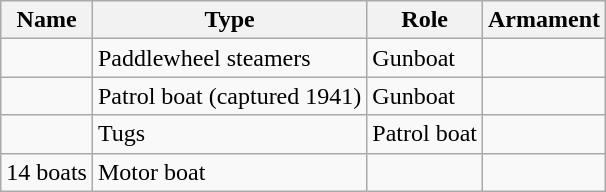<table class="wikitable">
<tr>
<th>Name</th>
<th>Type</th>
<th>Role</th>
<th>Armament</th>
</tr>
<tr>
<td></td>
<td>Paddlewheel steamers</td>
<td>Gunboat</td>
<td></td>
</tr>
<tr>
<td></td>
<td>Patrol boat (captured 1941)</td>
<td>Gunboat</td>
<td></td>
</tr>
<tr>
<td></td>
<td>Tugs</td>
<td>Patrol boat</td>
<td></td>
</tr>
<tr>
<td>14 boats</td>
<td>Motor boat</td>
<td></td>
<td></td>
</tr>
</table>
